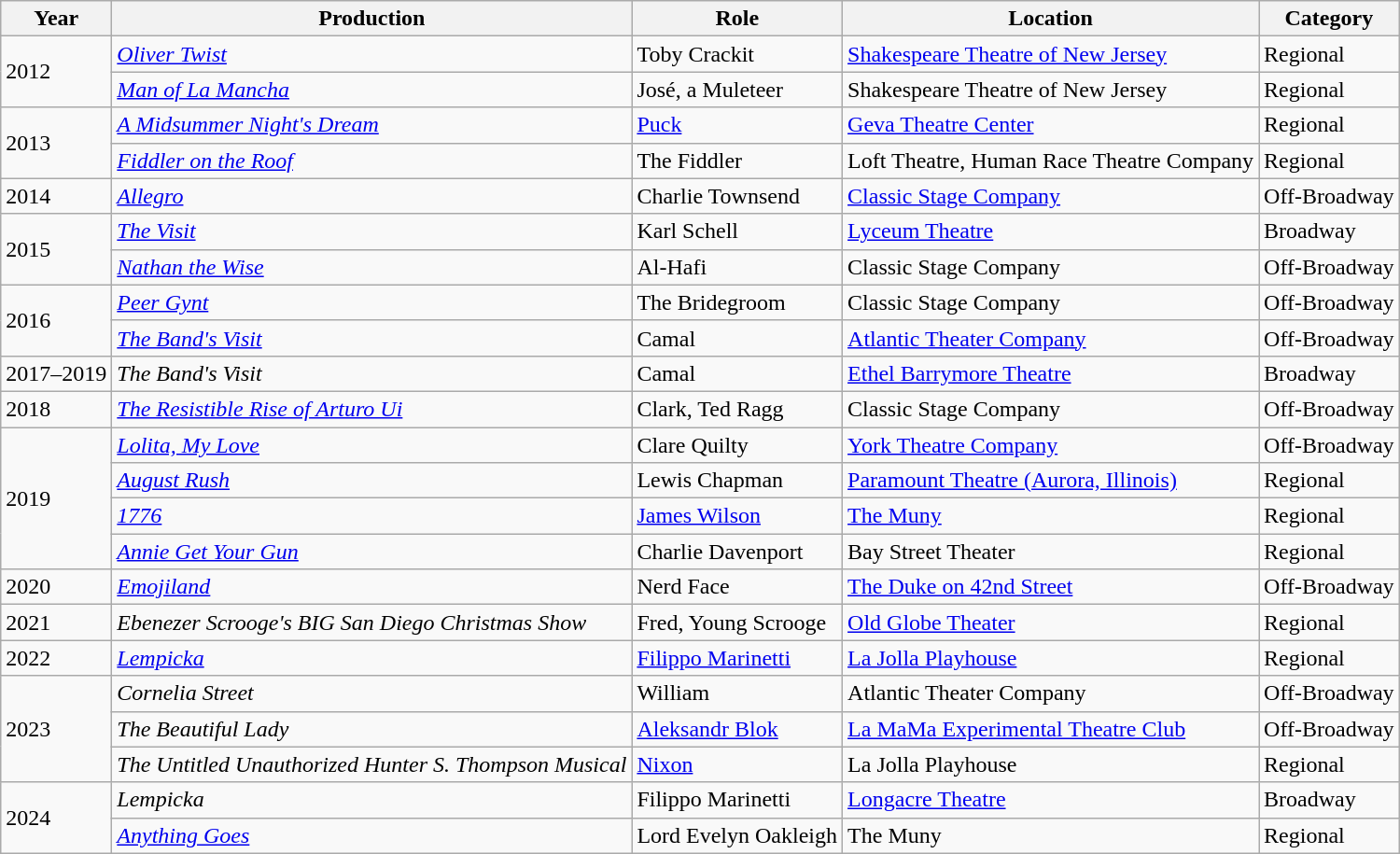<table class="wikitable sortable">
<tr>
<th>Year</th>
<th>Production</th>
<th>Role</th>
<th>Location</th>
<th>Category</th>
</tr>
<tr>
<td rowspan="2">2012</td>
<td><em><a href='#'>Oliver Twist</a></em></td>
<td>Toby Crackit</td>
<td><a href='#'>Shakespeare Theatre of New Jersey</a></td>
<td>Regional</td>
</tr>
<tr>
<td><em><a href='#'>Man of La Mancha</a></em></td>
<td>José, a Muleteer</td>
<td>Shakespeare Theatre of New Jersey</td>
<td>Regional</td>
</tr>
<tr>
<td rowspan="2">2013</td>
<td><em><a href='#'>A Midsummer Night's Dream</a></em></td>
<td><a href='#'>Puck</a></td>
<td><a href='#'>Geva Theatre Center</a></td>
<td>Regional</td>
</tr>
<tr>
<td><em><a href='#'>Fiddler on the Roof</a></em></td>
<td>The Fiddler</td>
<td>Loft Theatre, Human Race Theatre Company</td>
<td>Regional</td>
</tr>
<tr>
<td>2014</td>
<td><em><a href='#'>Allegro</a></em></td>
<td>Charlie Townsend</td>
<td><a href='#'>Classic Stage Company</a></td>
<td>Off-Broadway</td>
</tr>
<tr>
<td rowspan="2">2015</td>
<td><em><a href='#'>The Visit</a></em></td>
<td>Karl Schell</td>
<td><a href='#'>Lyceum Theatre</a></td>
<td>Broadway</td>
</tr>
<tr>
<td><em><a href='#'>Nathan the Wise</a></em></td>
<td>Al-Hafi</td>
<td>Classic Stage Company</td>
<td>Off-Broadway</td>
</tr>
<tr>
<td rowspan="2">2016</td>
<td><em><a href='#'>Peer Gynt</a></em></td>
<td>The Bridegroom</td>
<td>Classic Stage Company</td>
<td>Off-Broadway</td>
</tr>
<tr>
<td><em><a href='#'>The Band's Visit</a></em></td>
<td>Camal</td>
<td><a href='#'>Atlantic Theater Company</a></td>
<td>Off-Broadway</td>
</tr>
<tr>
<td>2017–2019</td>
<td><em>The Band's Visit</em></td>
<td>Camal</td>
<td><a href='#'>Ethel Barrymore Theatre</a></td>
<td>Broadway</td>
</tr>
<tr>
<td>2018</td>
<td><em><a href='#'>The Resistible Rise of Arturo Ui</a></em></td>
<td>Clark, Ted Ragg</td>
<td>Classic Stage Company</td>
<td>Off-Broadway</td>
</tr>
<tr>
<td rowspan="4">2019</td>
<td><em><a href='#'>Lolita, My Love</a></em></td>
<td>Clare Quilty</td>
<td><a href='#'>York Theatre Company</a></td>
<td>Off-Broadway</td>
</tr>
<tr>
<td><em><a href='#'>August Rush</a></em></td>
<td>Lewis Chapman</td>
<td><a href='#'>Paramount Theatre (Aurora, Illinois)</a></td>
<td>Regional</td>
</tr>
<tr>
<td><em><a href='#'>1776</a></em></td>
<td><a href='#'>James Wilson</a></td>
<td><a href='#'>The Muny</a></td>
<td>Regional</td>
</tr>
<tr>
<td><em><a href='#'>Annie Get Your Gun</a></em></td>
<td>Charlie Davenport</td>
<td>Bay Street Theater</td>
<td>Regional</td>
</tr>
<tr>
<td>2020</td>
<td><em><a href='#'>Emojiland</a></em></td>
<td>Nerd Face</td>
<td><a href='#'>The Duke on 42nd Street</a></td>
<td>Off-Broadway</td>
</tr>
<tr>
<td>2021</td>
<td><em>Ebenezer Scrooge's BIG San Diego Christmas Show</em></td>
<td>Fred, Young Scrooge</td>
<td><a href='#'>Old Globe Theater</a></td>
<td>Regional</td>
</tr>
<tr>
<td>2022</td>
<td><em><a href='#'>Lempicka</a></em></td>
<td><a href='#'>Filippo Marinetti</a></td>
<td><a href='#'>La Jolla Playhouse</a></td>
<td>Regional</td>
</tr>
<tr>
<td rowspan="3">2023</td>
<td><em>Cornelia Street</em></td>
<td>William</td>
<td>Atlantic Theater Company</td>
<td>Off-Broadway</td>
</tr>
<tr>
<td><em>The Beautiful Lady</em></td>
<td><a href='#'>Aleksandr Blok</a></td>
<td><a href='#'>La MaMa Experimental Theatre Club</a></td>
<td>Off-Broadway</td>
</tr>
<tr>
<td><em>The Untitled Unauthorized Hunter S. Thompson Musical</em></td>
<td><a href='#'>Nixon</a></td>
<td>La Jolla Playhouse</td>
<td>Regional</td>
</tr>
<tr>
<td rowspan="2">2024</td>
<td><em>Lempicka</em></td>
<td>Filippo Marinetti</td>
<td><a href='#'>Longacre Theatre</a></td>
<td>Broadway</td>
</tr>
<tr>
<td><em><a href='#'>Anything Goes</a></em></td>
<td>Lord Evelyn Oakleigh</td>
<td>The Muny</td>
<td>Regional</td>
</tr>
</table>
